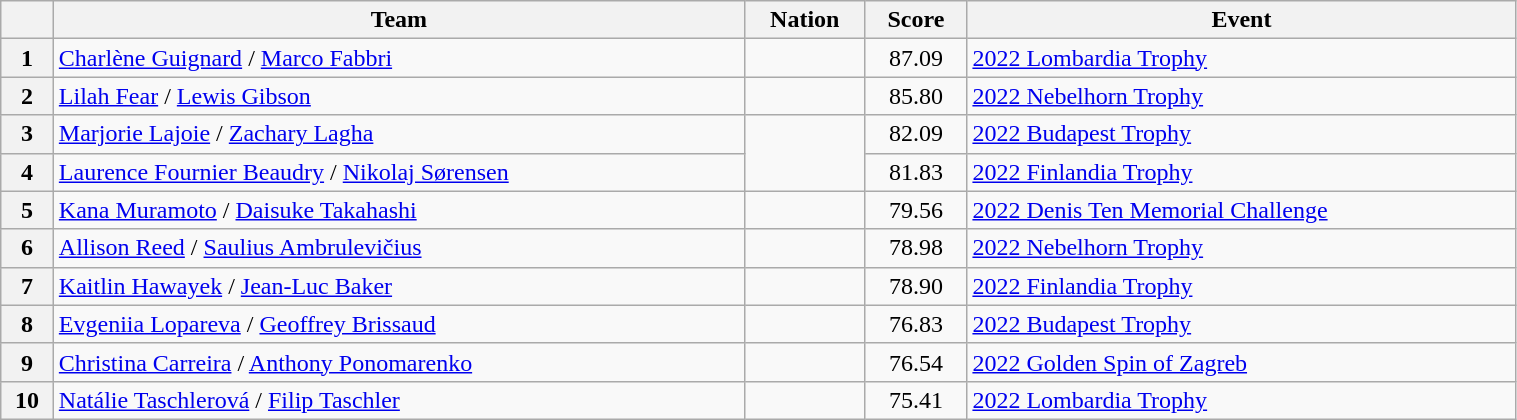<table class="wikitable sortable" style="text-align:left; width:80%">
<tr>
<th scope="col"></th>
<th scope="col">Team</th>
<th scope="col">Nation</th>
<th scope="col">Score</th>
<th scope="col">Event</th>
</tr>
<tr>
<th scope="row">1</th>
<td><a href='#'>Charlène Guignard</a> / <a href='#'>Marco Fabbri</a></td>
<td></td>
<td style="text-align:center;">87.09</td>
<td><a href='#'>2022 Lombardia Trophy</a></td>
</tr>
<tr>
<th scope="row">2</th>
<td><a href='#'>Lilah Fear</a> / <a href='#'>Lewis Gibson</a></td>
<td></td>
<td style="text-align:center;">85.80</td>
<td><a href='#'>2022 Nebelhorn Trophy</a></td>
</tr>
<tr>
<th scope="row">3</th>
<td><a href='#'>Marjorie Lajoie</a> / <a href='#'>Zachary Lagha</a></td>
<td rowspan="2"></td>
<td style="text-align:center;">82.09</td>
<td><a href='#'>2022 Budapest Trophy</a></td>
</tr>
<tr>
<th scope="row">4</th>
<td><a href='#'>Laurence Fournier Beaudry</a> / <a href='#'>Nikolaj Sørensen</a></td>
<td style="text-align:center;">81.83</td>
<td><a href='#'>2022 Finlandia Trophy</a></td>
</tr>
<tr>
<th scope="row">5</th>
<td><a href='#'>Kana Muramoto</a> / <a href='#'>Daisuke Takahashi</a></td>
<td></td>
<td style="text-align:center;">79.56</td>
<td><a href='#'>2022 Denis Ten Memorial Challenge</a></td>
</tr>
<tr>
<th scope="row">6</th>
<td><a href='#'>Allison Reed</a> / <a href='#'>Saulius Ambrulevičius</a></td>
<td></td>
<td style="text-align:center;">78.98</td>
<td><a href='#'>2022 Nebelhorn Trophy</a></td>
</tr>
<tr>
<th scope="row">7</th>
<td><a href='#'>Kaitlin Hawayek</a> / <a href='#'>Jean-Luc Baker</a></td>
<td></td>
<td style="text-align:center;">78.90</td>
<td><a href='#'>2022 Finlandia Trophy</a></td>
</tr>
<tr>
<th scope="row">8</th>
<td><a href='#'>Evgeniia Lopareva</a> / <a href='#'>Geoffrey Brissaud</a></td>
<td></td>
<td style="text-align:center;">76.83</td>
<td><a href='#'>2022 Budapest Trophy</a></td>
</tr>
<tr>
<th scope="row">9</th>
<td><a href='#'>Christina Carreira</a> / <a href='#'>Anthony Ponomarenko</a></td>
<td></td>
<td style="text-align:center;">76.54</td>
<td><a href='#'>2022 Golden Spin of Zagreb</a></td>
</tr>
<tr>
<th scope="row">10</th>
<td><a href='#'>Natálie Taschlerová</a> / <a href='#'>Filip Taschler</a></td>
<td></td>
<td style="text-align:center;">75.41</td>
<td><a href='#'>2022 Lombardia Trophy</a></td>
</tr>
</table>
